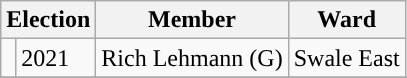<table class="wikitable">
<tr>
<th colspan="2">Election</th>
<th>Member</th>
<th>Ward</th>
</tr>
<tr>
<td style="background-color: "></td>
<td>2021</td>
<td>Rich Lehmann (G)</td>
<td>Swale East</td>
</tr>
<tr>
</tr>
</table>
